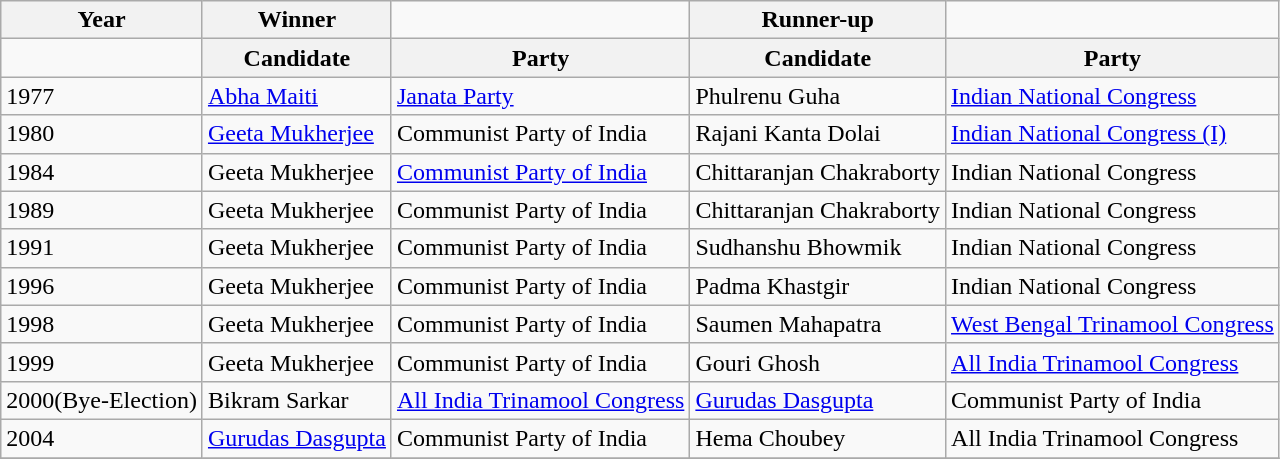<table class="wikitable">
<tr>
<th>Year</th>
<th>Winner</th>
<td></td>
<th>Runner-up</th>
</tr>
<tr>
<td></td>
<th>Candidate</th>
<th>Party</th>
<th>Candidate</th>
<th>Party</th>
</tr>
<tr>
<td>1977</td>
<td><a href='#'>Abha Maiti</a></td>
<td><a href='#'>Janata Party</a></td>
<td>Phulrenu Guha</td>
<td><a href='#'>Indian National Congress</a></td>
</tr>
<tr>
<td>1980</td>
<td><a href='#'>Geeta Mukherjee</a></td>
<td>Communist Party of India</td>
<td>Rajani Kanta Dolai</td>
<td><a href='#'>Indian National Congress (I)</a></td>
</tr>
<tr>
<td>1984</td>
<td>Geeta Mukherjee</td>
<td><a href='#'>Communist Party of India</a></td>
<td>Chittaranjan Chakraborty</td>
<td>Indian National Congress</td>
</tr>
<tr>
<td>1989</td>
<td>Geeta Mukherjee</td>
<td>Communist Party of India</td>
<td>Chittaranjan Chakraborty</td>
<td>Indian National Congress</td>
</tr>
<tr>
<td>1991</td>
<td>Geeta Mukherjee</td>
<td>Communist Party of India</td>
<td>Sudhanshu Bhowmik</td>
<td>Indian National Congress</td>
</tr>
<tr>
<td>1996</td>
<td>Geeta Mukherjee</td>
<td>Communist Party of India</td>
<td>Padma Khastgir</td>
<td>Indian National Congress</td>
</tr>
<tr>
<td>1998</td>
<td>Geeta Mukherjee</td>
<td>Communist Party of India</td>
<td>Saumen Mahapatra</td>
<td><a href='#'>West Bengal Trinamool Congress</a></td>
</tr>
<tr>
<td>1999</td>
<td>Geeta Mukherjee</td>
<td>Communist Party of India</td>
<td>Gouri Ghosh</td>
<td><a href='#'>All India Trinamool Congress</a></td>
</tr>
<tr>
<td>2000(Bye-Election)</td>
<td>Bikram Sarkar</td>
<td><a href='#'>All India Trinamool Congress</a></td>
<td><a href='#'>Gurudas Dasgupta</a></td>
<td>Communist Party of India</td>
</tr>
<tr>
<td>2004</td>
<td><a href='#'>Gurudas Dasgupta</a></td>
<td>Communist Party of India</td>
<td>Hema Choubey</td>
<td>All India Trinamool Congress</td>
</tr>
<tr>
</tr>
</table>
